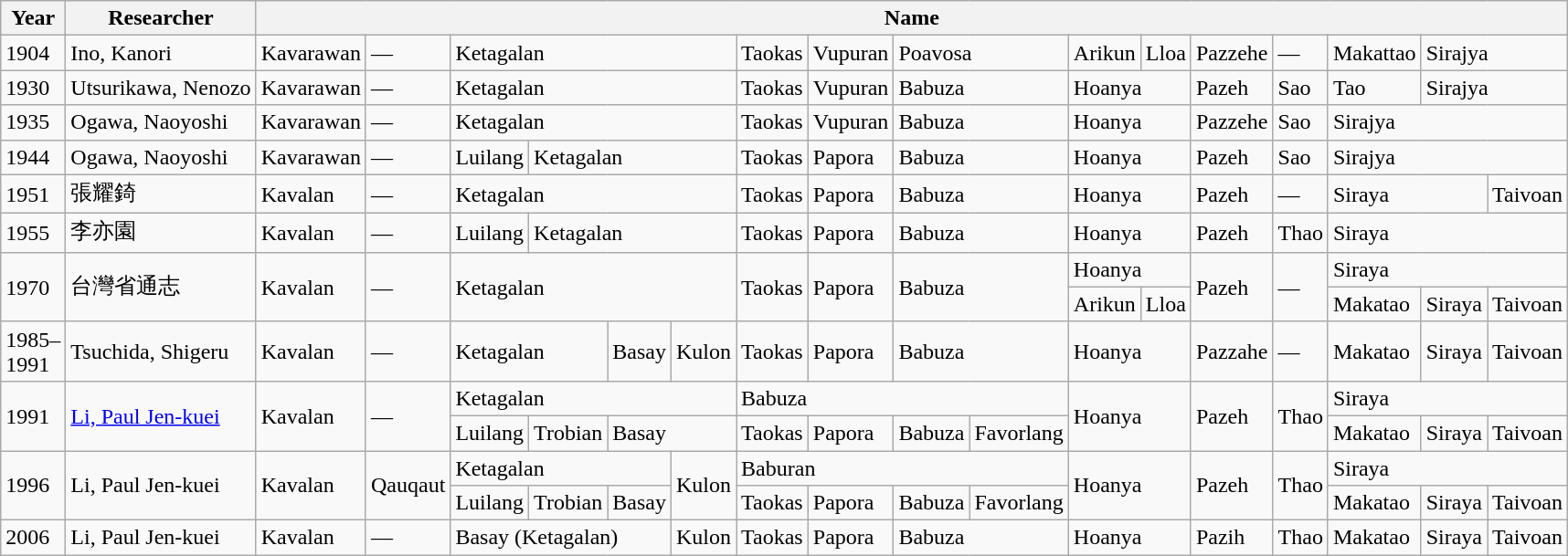<table class="wikitable">
<tr>
<th>Year</th>
<th>Researcher</th>
<th colspan="17">Name</th>
</tr>
<tr>
<td>1904</td>
<td>Ino, Kanori</td>
<td>Kavarawan</td>
<td>—</td>
<td colspan="4">Ketagalan</td>
<td>Taokas</td>
<td>Vupuran</td>
<td colspan="2">Poavosa</td>
<td>Arikun</td>
<td>Lloa</td>
<td>Pazzehe</td>
<td>—</td>
<td>Makattao</td>
<td colspan="2">Sirajya</td>
</tr>
<tr>
<td>1930</td>
<td>Utsurikawa, Nenozo</td>
<td>Kavarawan</td>
<td>—</td>
<td colspan="4">Ketagalan</td>
<td>Taokas</td>
<td>Vupuran</td>
<td colspan="2">Babuza</td>
<td colspan="2">Hoanya</td>
<td>Pazeh</td>
<td>Sao</td>
<td>Tao</td>
<td colspan="2">Sirajya</td>
</tr>
<tr>
<td>1935</td>
<td>Ogawa, Naoyoshi</td>
<td>Kavarawan</td>
<td>—</td>
<td colspan="4">Ketagalan</td>
<td>Taokas</td>
<td>Vupuran</td>
<td colspan="2">Babuza</td>
<td colspan="2">Hoanya</td>
<td>Pazzehe</td>
<td>Sao</td>
<td colspan="3">Sirajya</td>
</tr>
<tr>
<td>1944</td>
<td>Ogawa, Naoyoshi</td>
<td>Kavarawan</td>
<td>—</td>
<td>Luilang</td>
<td colspan="3">Ketagalan</td>
<td>Taokas</td>
<td>Papora</td>
<td colspan="2">Babuza</td>
<td colspan="2">Hoanya</td>
<td>Pazeh</td>
<td>Sao</td>
<td colspan="3">Sirajya</td>
</tr>
<tr>
<td>1951</td>
<td>張耀錡</td>
<td>Kavalan</td>
<td>—</td>
<td colspan="4">Ketagalan</td>
<td>Taokas</td>
<td>Papora</td>
<td colspan="2">Babuza</td>
<td colspan="2">Hoanya</td>
<td>Pazeh</td>
<td>—</td>
<td colspan="2">Siraya</td>
<td>Taivoan</td>
</tr>
<tr>
<td>1955</td>
<td>李亦園</td>
<td>Kavalan</td>
<td>—</td>
<td>Luilang</td>
<td colspan="3">Ketagalan</td>
<td>Taokas</td>
<td>Papora</td>
<td colspan="2">Babuza</td>
<td colspan="2">Hoanya</td>
<td>Pazeh</td>
<td>Thao</td>
<td colspan="3">Siraya</td>
</tr>
<tr>
<td rowspan="2">1970</td>
<td rowspan="2">台灣省通志</td>
<td rowspan="2">Kavalan</td>
<td rowspan="2">—</td>
<td colspan="4" rowspan="2">Ketagalan</td>
<td rowspan="2">Taokas</td>
<td rowspan="2">Papora</td>
<td colspan="2" rowspan="2">Babuza</td>
<td colspan="2">Hoanya</td>
<td rowspan="2">Pazeh</td>
<td rowspan="2">—</td>
<td colspan="3">Siraya</td>
</tr>
<tr>
<td>Arikun</td>
<td>Lloa</td>
<td>Makatao</td>
<td>Siraya</td>
<td>Taivoan</td>
</tr>
<tr>
<td>1985–<br>1991</td>
<td>Tsuchida, Shigeru</td>
<td>Kavalan</td>
<td>—</td>
<td colspan="2">Ketagalan</td>
<td>Basay</td>
<td>Kulon</td>
<td>Taokas</td>
<td>Papora</td>
<td colspan="2">Babuza</td>
<td colspan="2">Hoanya</td>
<td>Pazzahe</td>
<td>—</td>
<td>Makatao</td>
<td>Siraya</td>
<td>Taivoan</td>
</tr>
<tr>
<td rowspan="2">1991</td>
<td rowspan="2"><a href='#'>Li, Paul Jen-kuei</a></td>
<td rowspan="2">Kavalan</td>
<td rowspan="2">—</td>
<td colspan="4">Ketagalan</td>
<td colspan="4">Babuza</td>
<td colspan="2" rowspan="2">Hoanya</td>
<td rowspan="2">Pazeh</td>
<td rowspan="2">Thao</td>
<td colspan="3">Siraya</td>
</tr>
<tr>
<td>Luilang</td>
<td>Trobian</td>
<td colspan="2">Basay</td>
<td>Taokas</td>
<td>Papora</td>
<td>Babuza</td>
<td>Favorlang</td>
<td>Makatao</td>
<td>Siraya</td>
<td>Taivoan</td>
</tr>
<tr>
<td rowspan="2">1996</td>
<td rowspan="2">Li, Paul Jen-kuei</td>
<td rowspan="2">Kavalan</td>
<td rowspan="2">Qauqaut</td>
<td colspan="3">Ketagalan</td>
<td rowspan="2">Kulon</td>
<td colspan="4">Baburan</td>
<td colspan="2" rowspan="2">Hoanya</td>
<td rowspan="2">Pazeh</td>
<td rowspan="2">Thao</td>
<td colspan="3">Siraya</td>
</tr>
<tr>
<td>Luilang</td>
<td>Trobian</td>
<td>Basay</td>
<td>Taokas</td>
<td>Papora</td>
<td>Babuza</td>
<td>Favorlang</td>
<td>Makatao</td>
<td>Siraya</td>
<td>Taivoan</td>
</tr>
<tr>
<td>2006</td>
<td>Li, Paul Jen-kuei</td>
<td>Kavalan</td>
<td>—</td>
<td colspan="3">Basay (Ketagalan)</td>
<td>Kulon</td>
<td>Taokas</td>
<td>Papora</td>
<td colspan="2">Babuza</td>
<td colspan="2">Hoanya</td>
<td>Pazih</td>
<td>Thao</td>
<td>Makatao</td>
<td>Siraya</td>
<td>Taivoan</td>
</tr>
</table>
